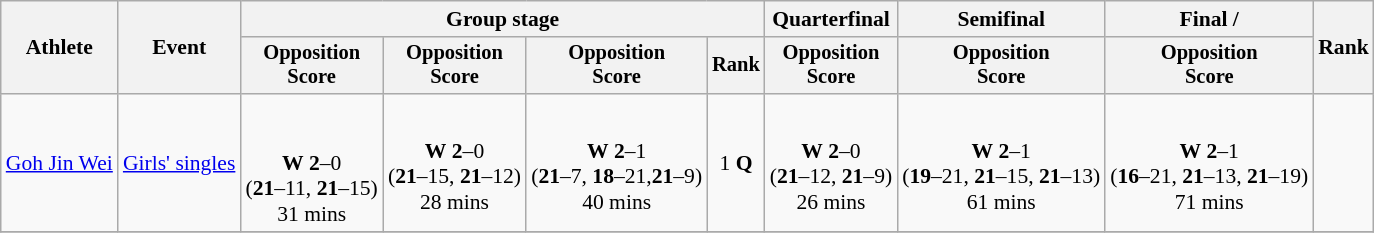<table class="wikitable" style="font-size:90%">
<tr>
<th rowspan=2>Athlete</th>
<th rowspan=2>Event</th>
<th colspan=4>Group stage</th>
<th>Quarterfinal</th>
<th>Semifinal</th>
<th>Final / </th>
<th rowspan=2>Rank</th>
</tr>
<tr style="font-size:95%">
<th>Opposition<br>Score</th>
<th>Opposition<br>Score</th>
<th>Opposition<br>Score</th>
<th>Rank</th>
<th>Opposition<br>Score</th>
<th>Opposition<br>Score</th>
<th>Opposition<br>Score</th>
</tr>
<tr align=center>
<td align=left><a href='#'>Goh Jin Wei</a></td>
<td align=left><a href='#'>Girls' singles</a></td>
<td align=center><br><br><strong>W</strong> <strong>2</strong>–0<br>(<strong>21</strong>–11, <strong>21</strong>–15)<br>31 mins</td>
<td align=center><br><strong>W</strong> <strong>2</strong>–0<br>(<strong>21</strong>–15, <strong>21</strong>–12)<br>28 mins</td>
<td align=center><br><strong>W</strong> <strong>2</strong>–1<br>(<strong>21</strong>–7, <strong>18</strong>–21,<strong>21</strong>–9)<br>40 mins</td>
<td align=center>1 <strong>Q</strong></td>
<td align=center><br><strong>W</strong> <strong>2</strong>–0<br>(<strong>21</strong>–12, <strong>21</strong>–9)<br>26 mins</td>
<td align=center><br><strong>W</strong> <strong>2</strong>–1<br>(<strong>19</strong>–21, <strong>21</strong>–15, <strong>21</strong>–13)<br>61 mins</td>
<td align=center><br><strong>W</strong> <strong>2</strong>–1<br>(<strong>16</strong>–21, <strong>21</strong>–13, <strong>21</strong>–19)<br>71 mins</td>
<td align=center></td>
</tr>
<tr align=center>
</tr>
</table>
